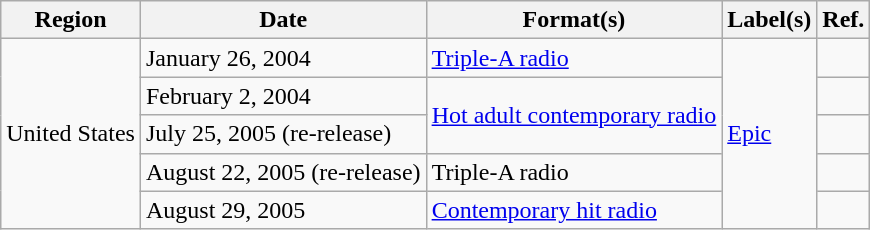<table class="wikitable">
<tr>
<th>Region</th>
<th>Date</th>
<th>Format(s)</th>
<th>Label(s)</th>
<th>Ref.</th>
</tr>
<tr>
<td rowspan="5">United States</td>
<td>January 26, 2004</td>
<td><a href='#'>Triple-A radio</a></td>
<td rowspan="5"><a href='#'>Epic</a></td>
<td></td>
</tr>
<tr>
<td>February 2, 2004</td>
<td rowspan="2"><a href='#'>Hot adult contemporary radio</a></td>
<td></td>
</tr>
<tr>
<td>July 25, 2005 (re-release)</td>
<td></td>
</tr>
<tr>
<td>August 22, 2005 (re-release)</td>
<td>Triple-A radio</td>
<td></td>
</tr>
<tr>
<td>August 29, 2005</td>
<td><a href='#'>Contemporary hit radio</a></td>
<td></td>
</tr>
</table>
